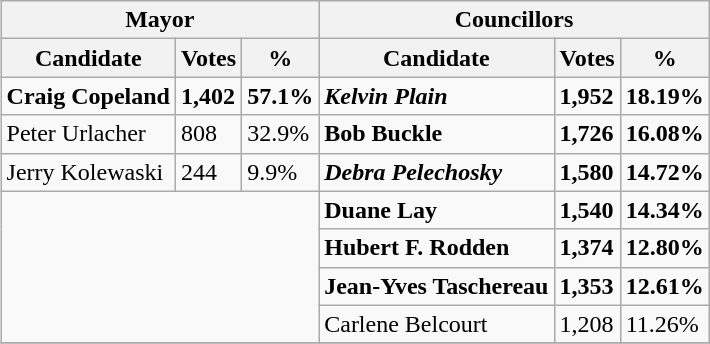<table class="wikitable collapsible collapsed" align="right">
<tr>
<th colspan=3>Mayor</th>
<th colspan=3>Councillors</th>
</tr>
<tr>
<th>Candidate</th>
<th>Votes</th>
<th>%</th>
<th>Candidate</th>
<th>Votes</th>
<th>%</th>
</tr>
<tr>
<td><strong>Craig Copeland</strong></td>
<td><strong>1,402</strong></td>
<td><strong>57.1%</strong></td>
<td><strong><em>Kelvin Plain</em></strong></td>
<td><strong>1,952</strong></td>
<td><strong>18.19%</strong></td>
</tr>
<tr>
<td>Peter Urlacher</td>
<td>808</td>
<td>32.9%</td>
<td><strong>Bob Buckle</strong></td>
<td><strong>1,726</strong></td>
<td><strong>16.08%</strong></td>
</tr>
<tr>
<td>Jerry Kolewaski</td>
<td>244</td>
<td>9.9%</td>
<td><strong><em>Debra Pelechosky</em></strong></td>
<td><strong>1,580</strong></td>
<td><strong>14.72%</strong></td>
</tr>
<tr>
<td rowspan=4 colspan=3></td>
<td><strong>Duane Lay</strong></td>
<td><strong>1,540</strong></td>
<td><strong>14.34%</strong></td>
</tr>
<tr>
<td><strong>Hubert F. Rodden</strong></td>
<td><strong>1,374</strong></td>
<td><strong>12.80%</strong></td>
</tr>
<tr>
<td><strong>Jean-Yves Taschereau</strong></td>
<td><strong>1,353</strong></td>
<td><strong>12.61%</strong></td>
</tr>
<tr>
<td>Carlene Belcourt</td>
<td>1,208</td>
<td>11.26%</td>
</tr>
<tr>
</tr>
</table>
